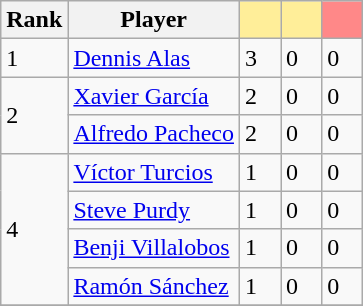<table class="wikitable" border="1">
<tr>
<th>Rank</th>
<th>Player</th>
<th width=20 style="background: #FFEE99"></th>
<th width=20 style="background: #FFEE99"></th>
<th width=20 style="background: #FF8888"></th>
</tr>
<tr>
<td>1</td>
<td><a href='#'>Dennis Alas</a></td>
<td>3</td>
<td>0</td>
<td>0</td>
</tr>
<tr>
<td rowspan=2>2</td>
<td><a href='#'>Xavier García</a></td>
<td>2</td>
<td>0</td>
<td>0</td>
</tr>
<tr>
<td><a href='#'>Alfredo Pacheco</a></td>
<td>2</td>
<td>0</td>
<td>0</td>
</tr>
<tr>
<td rowspan=4>4</td>
<td><a href='#'>Víctor Turcios</a></td>
<td>1</td>
<td>0</td>
<td>0</td>
</tr>
<tr>
<td><a href='#'>Steve Purdy</a></td>
<td>1</td>
<td>0</td>
<td>0</td>
</tr>
<tr>
<td><a href='#'>Benji Villalobos</a></td>
<td>1</td>
<td>0</td>
<td>0</td>
</tr>
<tr>
<td><a href='#'>Ramón Sánchez</a></td>
<td>1</td>
<td>0</td>
<td>0</td>
</tr>
<tr>
</tr>
</table>
